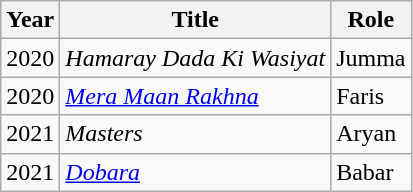<table class="wikitable">
<tr>
<th>Year</th>
<th>Title</th>
<th>Role</th>
</tr>
<tr>
<td>2020</td>
<td><em>Hamaray Dada Ki Wasiyat</em></td>
<td>Jumma</td>
</tr>
<tr>
<td>2020</td>
<td><em><a href='#'>Mera Maan Rakhna</a></em></td>
<td>Faris</td>
</tr>
<tr>
<td>2021</td>
<td><em>Masters</em></td>
<td>Aryan</td>
</tr>
<tr>
<td>2021</td>
<td><em><a href='#'>Dobara</a></em></td>
<td>Babar</td>
</tr>
</table>
